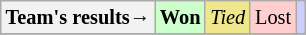<table style="margin-right:0; font-size:85%" class="wikitable">
<tr>
<th>Team's results→</th>
<td style="background-color:#CCFFCC;"><strong>Won</strong></td>
<td style="background-color:#F0E68C;"><em>Tied</em></td>
<td style="background-color:#FFCFCF;">Lost</td>
<td style="background-color:#CFCFFF;"><em></em></td>
</tr>
<tr>
</tr>
</table>
